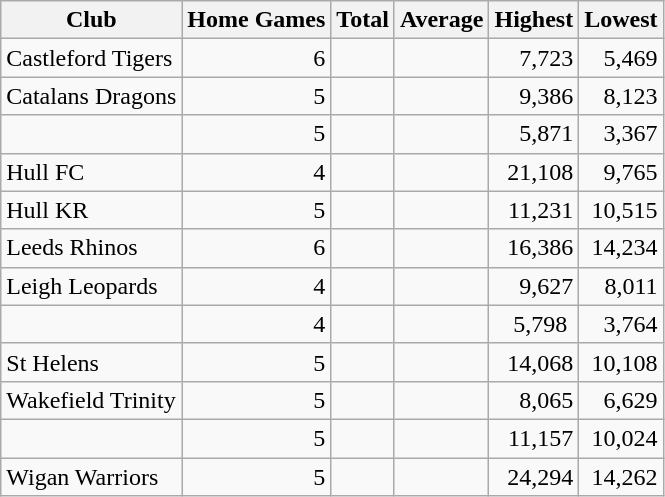<table class="wikitable sortable" style="text-align:right">
<tr>
<th>Club</th>
<th>Home Games</th>
<th>Total</th>
<th>Average</th>
<th>Highest</th>
<th>Lowest</th>
</tr>
<tr>
<td style="text-align:left"> Castleford Tigers</td>
<td>6</td>
<td></td>
<td></td>
<td>7,723</td>
<td>5,469</td>
</tr>
<tr>
<td style="text-align:left"> Catalans Dragons</td>
<td>5</td>
<td></td>
<td></td>
<td>9,386</td>
<td>8,123</td>
</tr>
<tr>
<td style="text-align:left"></td>
<td>5</td>
<td></td>
<td></td>
<td>5,871</td>
<td>3,367</td>
</tr>
<tr>
<td style="text-align:left"> Hull FC</td>
<td>4</td>
<td></td>
<td></td>
<td>21,108</td>
<td>9,765</td>
</tr>
<tr>
<td style="text-align:left"> Hull KR</td>
<td>5</td>
<td></td>
<td></td>
<td>11,231</td>
<td>10,515</td>
</tr>
<tr>
<td style="text-align:left"> Leeds Rhinos</td>
<td>6</td>
<td></td>
<td></td>
<td>16,386</td>
<td>14,234</td>
</tr>
<tr>
<td style="text-align:left"> Leigh Leopards</td>
<td>4</td>
<td></td>
<td></td>
<td>9,627</td>
<td>8,011</td>
</tr>
<tr>
<td style="text-align:left"></td>
<td>4</td>
<td></td>
<td></td>
<td>5,798 </td>
<td>3,764</td>
</tr>
<tr>
<td style="text-align:left"> St Helens</td>
<td>5</td>
<td></td>
<td></td>
<td>14,068</td>
<td>10,108</td>
</tr>
<tr>
<td style="text-align:left"> Wakefield Trinity</td>
<td>5</td>
<td></td>
<td></td>
<td>8,065</td>
<td>6,629</td>
</tr>
<tr>
<td style="text-align:left"></td>
<td>5</td>
<td></td>
<td></td>
<td>11,157</td>
<td>10,024</td>
</tr>
<tr>
<td style="text-align:left"> Wigan Warriors</td>
<td>5</td>
<td></td>
<td></td>
<td>24,294</td>
<td>14,262</td>
</tr>
</table>
